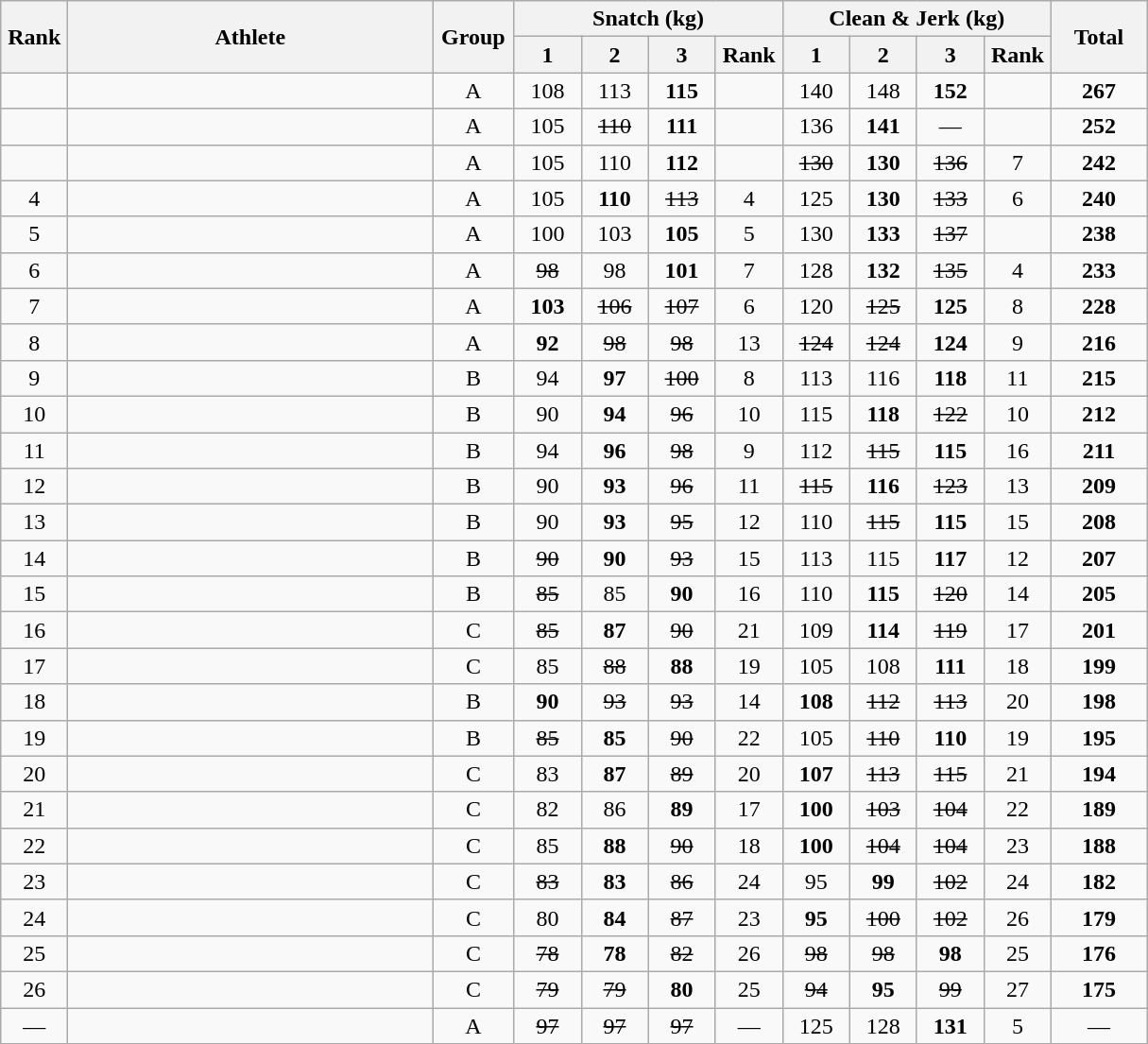<table class = "wikitable" style="text-align:center;">
<tr>
<th rowspan=2 width=40>Rank</th>
<th rowspan=2 width=250>Athlete</th>
<th rowspan=2 width=50>Group</th>
<th colspan=4>Snatch (kg)</th>
<th colspan=4>Clean & Jerk (kg)</th>
<th rowspan=2 width=60>Total</th>
</tr>
<tr>
<th width=40>1</th>
<th width=40>2</th>
<th width=40>3</th>
<th width=40>Rank</th>
<th width=40>1</th>
<th width=40>2</th>
<th width=40>3</th>
<th width=40>Rank</th>
</tr>
<tr>
<td></td>
<td align=left></td>
<td>A</td>
<td>108</td>
<td>113</td>
<td><strong>115</strong></td>
<td></td>
<td>140</td>
<td>148</td>
<td><strong>152</strong></td>
<td></td>
<td><strong>267</strong></td>
</tr>
<tr>
<td></td>
<td align=left></td>
<td>A</td>
<td>105</td>
<td><s>110 </s></td>
<td><strong>111</strong></td>
<td></td>
<td>136</td>
<td><strong>141</strong></td>
<td>—</td>
<td></td>
<td><strong>252</strong></td>
</tr>
<tr>
<td></td>
<td align=left></td>
<td>A</td>
<td>105</td>
<td>110</td>
<td><strong>112</strong></td>
<td></td>
<td><s>130 </s></td>
<td><strong>130</strong></td>
<td><s>136 </s></td>
<td>7</td>
<td><strong>242</strong></td>
</tr>
<tr>
<td>4</td>
<td align=left></td>
<td>A</td>
<td>105</td>
<td><strong>110</strong></td>
<td><s>113 </s></td>
<td>4</td>
<td>125</td>
<td><strong>130</strong></td>
<td><s>133 </s></td>
<td>6</td>
<td><strong>240</strong></td>
</tr>
<tr>
<td>5</td>
<td align=left></td>
<td>A</td>
<td>100</td>
<td>103</td>
<td><strong>105</strong></td>
<td>5</td>
<td>130</td>
<td><strong>133</strong></td>
<td><s>137 </s></td>
<td></td>
<td><strong>238</strong></td>
</tr>
<tr>
<td>6</td>
<td align=left></td>
<td>A</td>
<td><s>98 </s></td>
<td>98</td>
<td><strong>101</strong></td>
<td>7</td>
<td>128</td>
<td><strong>132</strong></td>
<td><s>135 </s></td>
<td>4</td>
<td><strong>233</strong></td>
</tr>
<tr>
<td>7</td>
<td align=left></td>
<td>A</td>
<td><strong>103</strong></td>
<td><s>106 </s></td>
<td><s>107 </s></td>
<td>6</td>
<td>120</td>
<td><s>125 </s></td>
<td><strong>125</strong></td>
<td>8</td>
<td><strong>228</strong></td>
</tr>
<tr>
<td>8</td>
<td align=left></td>
<td>A</td>
<td><strong>92</strong></td>
<td><s>98 </s></td>
<td><s>98 </s></td>
<td>13</td>
<td><s>124 </s></td>
<td><s>124 </s></td>
<td><strong>124</strong></td>
<td>9</td>
<td><strong>216</strong></td>
</tr>
<tr>
<td>9</td>
<td align=left></td>
<td>B</td>
<td>94</td>
<td><strong>97</strong></td>
<td><s>100 </s></td>
<td>8</td>
<td>113</td>
<td>116</td>
<td><strong>118</strong></td>
<td>11</td>
<td><strong>215</strong></td>
</tr>
<tr>
<td>10</td>
<td align=left></td>
<td>B</td>
<td>90</td>
<td><strong>94</strong></td>
<td><s>96 </s></td>
<td>10</td>
<td>115</td>
<td><strong>118</strong></td>
<td><s>122 </s></td>
<td>10</td>
<td><strong>212</strong></td>
</tr>
<tr>
<td>11</td>
<td align=left></td>
<td>B</td>
<td>94</td>
<td><strong>96</strong></td>
<td><s>98 </s></td>
<td>9</td>
<td>112</td>
<td><s>115 </s></td>
<td><strong>115</strong></td>
<td>16</td>
<td><strong>211</strong></td>
</tr>
<tr>
<td>12</td>
<td align=left></td>
<td>B</td>
<td>90</td>
<td><strong>93</strong></td>
<td><s>96 </s></td>
<td>11</td>
<td><s>115 </s></td>
<td><strong>116</strong></td>
<td><s>123 </s></td>
<td>13</td>
<td><strong>209</strong></td>
</tr>
<tr>
<td>13</td>
<td align=left></td>
<td>B</td>
<td>90</td>
<td><strong>93</strong></td>
<td><s>95 </s></td>
<td>12</td>
<td>110</td>
<td><s>115 </s></td>
<td><strong>115</strong></td>
<td>15</td>
<td><strong>208</strong></td>
</tr>
<tr>
<td>14</td>
<td align=left></td>
<td>B</td>
<td><s>90 </s></td>
<td><strong>90</strong></td>
<td><s>93 </s></td>
<td>15</td>
<td>113</td>
<td>115</td>
<td><strong>117</strong></td>
<td>12</td>
<td><strong>207</strong></td>
</tr>
<tr>
<td>15</td>
<td align=left></td>
<td>B</td>
<td><s>85 </s></td>
<td>85</td>
<td><strong>90</strong></td>
<td>16</td>
<td>110</td>
<td><strong>115</strong></td>
<td><s>120 </s></td>
<td>14</td>
<td><strong>205</strong></td>
</tr>
<tr>
<td>16</td>
<td align=left></td>
<td>C</td>
<td><s>85 </s></td>
<td><strong>87</strong></td>
<td><s>90 </s></td>
<td>21</td>
<td>109</td>
<td><strong>114</strong></td>
<td><s>119</s></td>
<td>17</td>
<td><strong>201</strong></td>
</tr>
<tr>
<td>17</td>
<td align=left></td>
<td>C</td>
<td>85</td>
<td><s>88 </s></td>
<td><strong>88</strong></td>
<td>19</td>
<td>105</td>
<td>108</td>
<td><strong>111</strong></td>
<td>18</td>
<td><strong>199</strong></td>
</tr>
<tr>
<td>18</td>
<td align=left></td>
<td>B</td>
<td><strong>90</strong></td>
<td><s>93 </s></td>
<td><s>93 </s></td>
<td>14</td>
<td><strong>108</strong></td>
<td><s>112</s></td>
<td><s>113</s></td>
<td>20</td>
<td><strong>198</strong></td>
</tr>
<tr>
<td>19</td>
<td align=left></td>
<td>B</td>
<td><s>85 </s></td>
<td><strong>85</strong></td>
<td><s>90 </s></td>
<td>22</td>
<td>105</td>
<td><s>110 </s></td>
<td><strong>110</strong></td>
<td>19</td>
<td><strong>195</strong></td>
</tr>
<tr>
<td>20</td>
<td align=left></td>
<td>C</td>
<td>83</td>
<td><strong>87</strong></td>
<td><s>89 </s></td>
<td>20</td>
<td><strong>107</strong></td>
<td><s>113</s></td>
<td><s>115 </s></td>
<td>21</td>
<td><strong>194</strong></td>
</tr>
<tr>
<td>21</td>
<td align=left></td>
<td>C</td>
<td>82</td>
<td>86</td>
<td><strong>89</strong></td>
<td>17</td>
<td><strong>100</strong></td>
<td><s>103</s></td>
<td><s>104 </s></td>
<td>22</td>
<td><strong>189</strong></td>
</tr>
<tr>
<td>22</td>
<td align=left></td>
<td>C</td>
<td>85</td>
<td><strong>88</strong></td>
<td><s>90 </s></td>
<td>18</td>
<td><strong>100</strong></td>
<td><s>104 </s></td>
<td><s>104 </s></td>
<td>23</td>
<td><strong>188</strong></td>
</tr>
<tr>
<td>23</td>
<td align=left></td>
<td>C</td>
<td><s>83 </s></td>
<td><strong>83</strong></td>
<td><s>86 </s></td>
<td>24</td>
<td>95</td>
<td><strong>99</strong></td>
<td><s>102 </s></td>
<td>24</td>
<td><strong>182</strong></td>
</tr>
<tr>
<td>24</td>
<td align=left></td>
<td>C</td>
<td>80</td>
<td><strong>84</strong></td>
<td><s>87 </s></td>
<td>23</td>
<td><strong>95</strong></td>
<td><s>100</s></td>
<td><s>102</s></td>
<td>26</td>
<td><strong>179</strong></td>
</tr>
<tr>
<td>25</td>
<td align=left></td>
<td>C</td>
<td><s>78 </s></td>
<td><strong>78</strong></td>
<td><s>82 </s></td>
<td>26</td>
<td><s>98</s></td>
<td><s>98</s></td>
<td><strong>98</strong></td>
<td>25</td>
<td><strong>176</strong></td>
</tr>
<tr>
<td>26</td>
<td align=left></td>
<td>C</td>
<td><s>79 </s></td>
<td><s>79 </s></td>
<td><strong>80</strong></td>
<td>25</td>
<td><s>94 </s></td>
<td><strong>95</strong></td>
<td><s>99 </s></td>
<td>27</td>
<td><strong>175</strong></td>
</tr>
<tr>
<td>—</td>
<td align=left></td>
<td>A</td>
<td><s>97 </s></td>
<td><s>97 </s></td>
<td><s>97 </s></td>
<td>—</td>
<td>125</td>
<td>128</td>
<td><strong>131</strong></td>
<td>5</td>
<td>—</td>
</tr>
</table>
